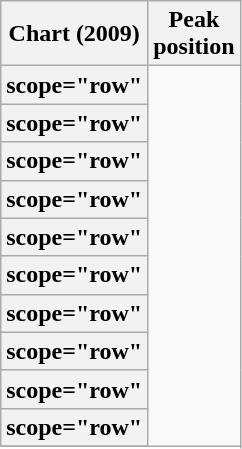<table class="wikitable sortable plainrowheaders">
<tr>
<th scope="col">Chart (2009)</th>
<th scope="col">Peak<br>position</th>
</tr>
<tr>
<th>scope="row" </th>
</tr>
<tr>
<th>scope="row" </th>
</tr>
<tr>
<th>scope="row" </th>
</tr>
<tr>
<th>scope="row" </th>
</tr>
<tr>
<th>scope="row" </th>
</tr>
<tr>
<th>scope="row" </th>
</tr>
<tr>
<th>scope="row" </th>
</tr>
<tr>
<th>scope="row" </th>
</tr>
<tr>
<th>scope="row" </th>
</tr>
<tr>
<th>scope="row" </th>
</tr>
<tr>
</tr>
</table>
